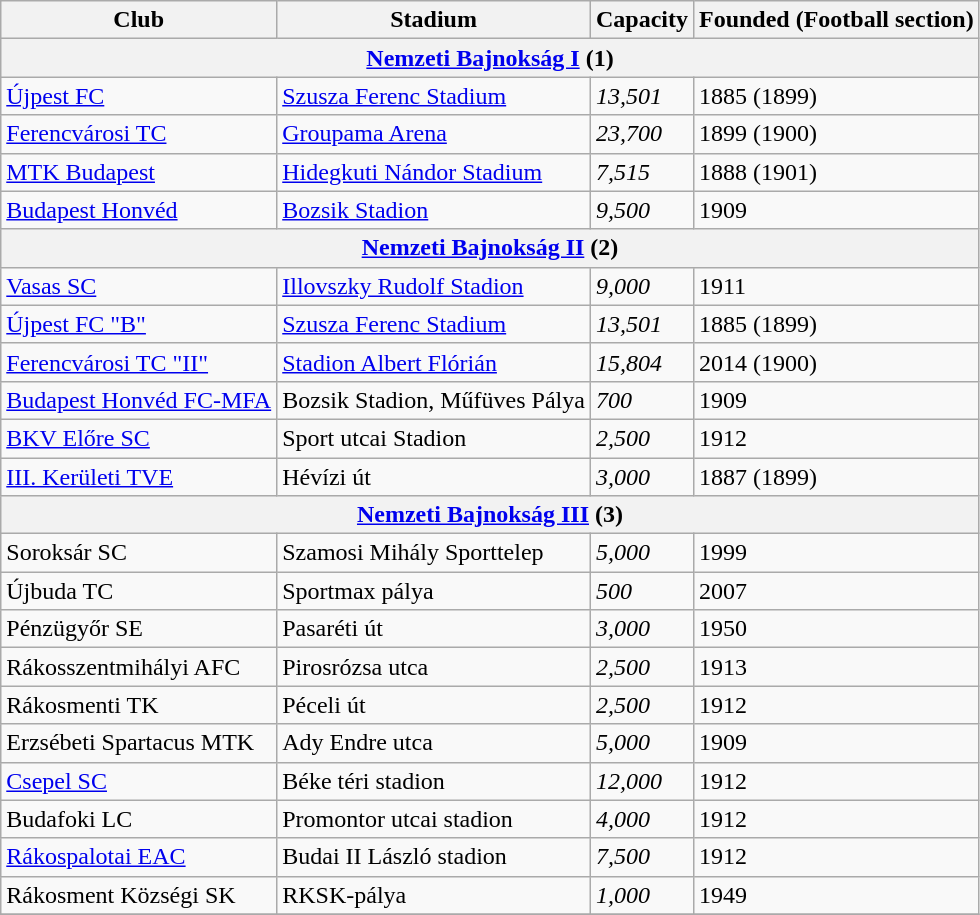<table class="wikitable">
<tr>
<th>Club</th>
<th>Stadium</th>
<th>Capacity</th>
<th>Founded (Football section)</th>
</tr>
<tr>
<th colspan=4><a href='#'>Nemzeti Bajnokság I</a> (1)</th>
</tr>
<tr>
<td><a href='#'>Újpest FC</a></td>
<td><a href='#'>Szusza Ferenc Stadium</a></td>
<td><em>13,501</em></td>
<td>1885 (1899)</td>
</tr>
<tr>
<td><a href='#'>Ferencvárosi TC</a></td>
<td><a href='#'>Groupama Arena</a></td>
<td><em>23,700</em></td>
<td>1899 (1900)</td>
</tr>
<tr>
<td><a href='#'>MTK Budapest</a></td>
<td><a href='#'>Hidegkuti Nándor Stadium</a></td>
<td><em>7,515</em></td>
<td>1888 (1901)</td>
</tr>
<tr>
<td><a href='#'>Budapest Honvéd</a></td>
<td><a href='#'>Bozsik Stadion</a></td>
<td><em>9,500</em></td>
<td>1909</td>
</tr>
<tr>
<th colspan=4><a href='#'>Nemzeti Bajnokság II</a> (2)</th>
</tr>
<tr>
<td><a href='#'>Vasas SC</a></td>
<td><a href='#'>Illovszky Rudolf Stadion</a></td>
<td><em>9,000</em></td>
<td>1911</td>
</tr>
<tr>
<td><a href='#'>Újpest FC "B"</a></td>
<td><a href='#'>Szusza Ferenc Stadium</a></td>
<td><em>13,501</em></td>
<td>1885 (1899)</td>
</tr>
<tr>
<td><a href='#'>Ferencvárosi TC "II"</a></td>
<td><a href='#'>Stadion Albert Flórián</a></td>
<td><em>15,804</em></td>
<td>2014 (1900)</td>
</tr>
<tr>
<td><a href='#'>Budapest Honvéd FC-MFA</a></td>
<td>Bozsik Stadion, Műfüves Pálya</td>
<td><em>700</em></td>
<td>1909</td>
</tr>
<tr>
<td><a href='#'>BKV Előre SC</a></td>
<td>Sport utcai Stadion</td>
<td><em>2,500</em></td>
<td>1912</td>
</tr>
<tr>
<td><a href='#'>III. Kerületi TVE</a></td>
<td>Hévízi út</td>
<td><em>3,000</em></td>
<td>1887 (1899)</td>
</tr>
<tr>
<th colspan=4><a href='#'>Nemzeti Bajnokság III</a> (3)</th>
</tr>
<tr>
<td>Soroksár SC</td>
<td>Szamosi Mihály Sporttelep</td>
<td><em>5,000</em></td>
<td>1999</td>
</tr>
<tr>
<td>Újbuda TC</td>
<td>Sportmax pálya</td>
<td><em>500</em></td>
<td>2007</td>
</tr>
<tr>
<td>Pénzügyőr SE</td>
<td>Pasaréti út</td>
<td><em>3,000</em></td>
<td>1950</td>
</tr>
<tr>
<td>Rákosszentmihályi AFC</td>
<td>Pirosrózsa utca</td>
<td><em>2,500</em></td>
<td>1913</td>
</tr>
<tr>
<td>Rákosmenti TK</td>
<td>Péceli út</td>
<td><em>2,500</em></td>
<td>1912</td>
</tr>
<tr>
<td>Erzsébeti Spartacus MTK</td>
<td>Ady Endre utca</td>
<td><em>5,000</em></td>
<td>1909</td>
</tr>
<tr>
<td><a href='#'>Csepel SC</a></td>
<td>Béke téri stadion</td>
<td><em>12,000</em></td>
<td>1912</td>
</tr>
<tr>
<td>Budafoki LC</td>
<td>Promontor utcai stadion</td>
<td><em>4,000</em></td>
<td>1912</td>
</tr>
<tr>
<td><a href='#'>Rákospalotai EAC</a></td>
<td>Budai II László stadion</td>
<td><em>7,500</em></td>
<td>1912</td>
</tr>
<tr>
<td>Rákosment Községi SK</td>
<td>RKSK-pálya</td>
<td><em>1,000</em></td>
<td>1949</td>
</tr>
<tr>
</tr>
</table>
